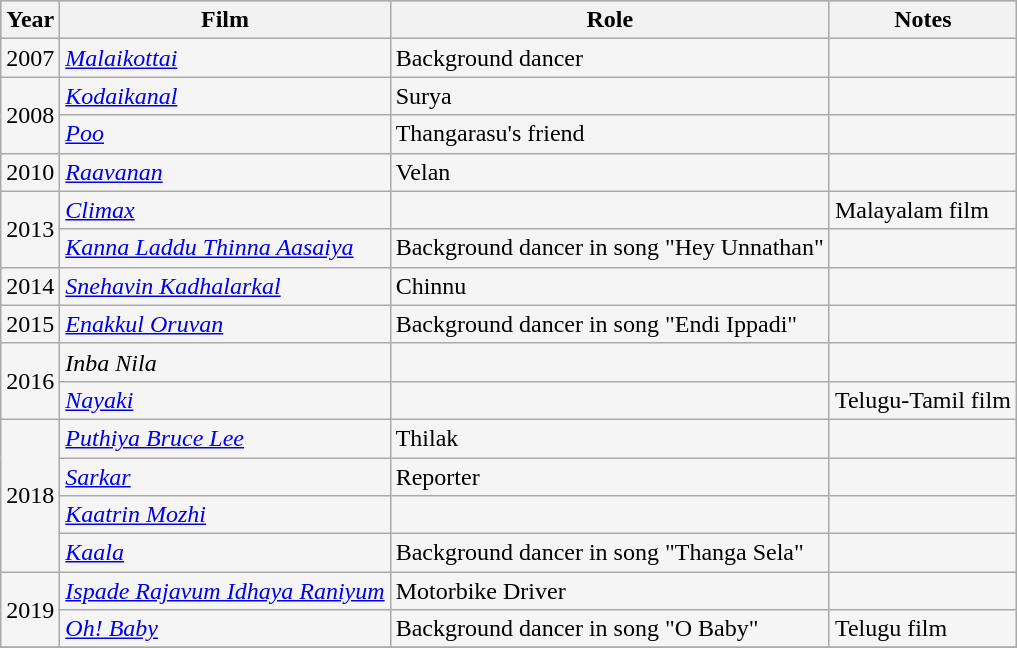<table class="wikitable sortable" style="background:#f5f5f5;">
<tr style="background:#B0C4DE;">
<th>Year</th>
<th>Film</th>
<th>Role</th>
<th class=unsortable>Notes</th>
</tr>
<tr>
<td>2007</td>
<td><em><a href='#'>Malaikottai</a></em></td>
<td>Background dancer</td>
<td></td>
</tr>
<tr>
<td rowspan="2">2008</td>
<td><em><a href='#'>Kodaikanal</a></em></td>
<td>Surya</td>
<td></td>
</tr>
<tr>
<td><em><a href='#'>Poo</a></em></td>
<td>Thangarasu's friend</td>
<td></td>
</tr>
<tr>
<td>2010</td>
<td><em><a href='#'>Raavanan</a></em></td>
<td>Velan</td>
<td></td>
</tr>
<tr>
<td rowspan="2">2013</td>
<td><em><a href='#'>Climax</a></em></td>
<td></td>
<td>Malayalam film</td>
</tr>
<tr>
<td><em><a href='#'>Kanna Laddu Thinna Aasaiya</a></em></td>
<td>Background dancer in song "Hey Unnathan"</td>
<td></td>
</tr>
<tr>
<td>2014</td>
<td><em><a href='#'>Snehavin Kadhalarkal</a></em></td>
<td>Chinnu</td>
<td></td>
</tr>
<tr>
<td>2015</td>
<td><em><a href='#'>Enakkul Oruvan</a></em></td>
<td>Background dancer in song "Endi Ippadi"</td>
<td></td>
</tr>
<tr>
<td rowspan="2">2016</td>
<td><em>Inba Nila</em></td>
<td></td>
<td></td>
</tr>
<tr>
<td><em><a href='#'>Nayaki</a></em></td>
<td></td>
<td>Telugu-Tamil film</td>
</tr>
<tr>
<td rowspan="4">2018</td>
<td><em><a href='#'>Puthiya Bruce Lee</a></em></td>
<td>Thilak</td>
<td></td>
</tr>
<tr>
<td><em><a href='#'>Sarkar</a></em></td>
<td>Reporter</td>
<td></td>
</tr>
<tr>
<td><em><a href='#'>Kaatrin Mozhi</a></em></td>
<td></td>
<td></td>
</tr>
<tr>
<td><em><a href='#'>Kaala</a></em></td>
<td>Background dancer in song "Thanga Sela"</td>
<td></td>
</tr>
<tr>
<td rowspan="2">2019</td>
<td><em><a href='#'>Ispade Rajavum Idhaya Raniyum</a></em></td>
<td>Motorbike Driver</td>
<td></td>
</tr>
<tr>
<td><em><a href='#'>Oh! Baby</a></em></td>
<td>Background dancer in song "O Baby"</td>
<td>Telugu film</td>
</tr>
<tr>
</tr>
</table>
